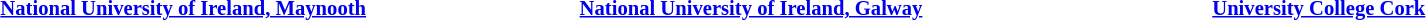<table class="toccolours" style="margin: 0 auto; width:90%; font-size: 0.86em">
<tr>
<th><a href='#'>National University of Ireland, Maynooth</a></th>
<th><a href='#'>National University of Ireland, Galway</a></th>
<th><a href='#'>University College Cork</a></th>
</tr>
<tr>
<td style="width: 33%;"><br></td>
<td style="width: 33%;"><br></td>
<td style="width: 33%;"><br></td>
</tr>
</table>
